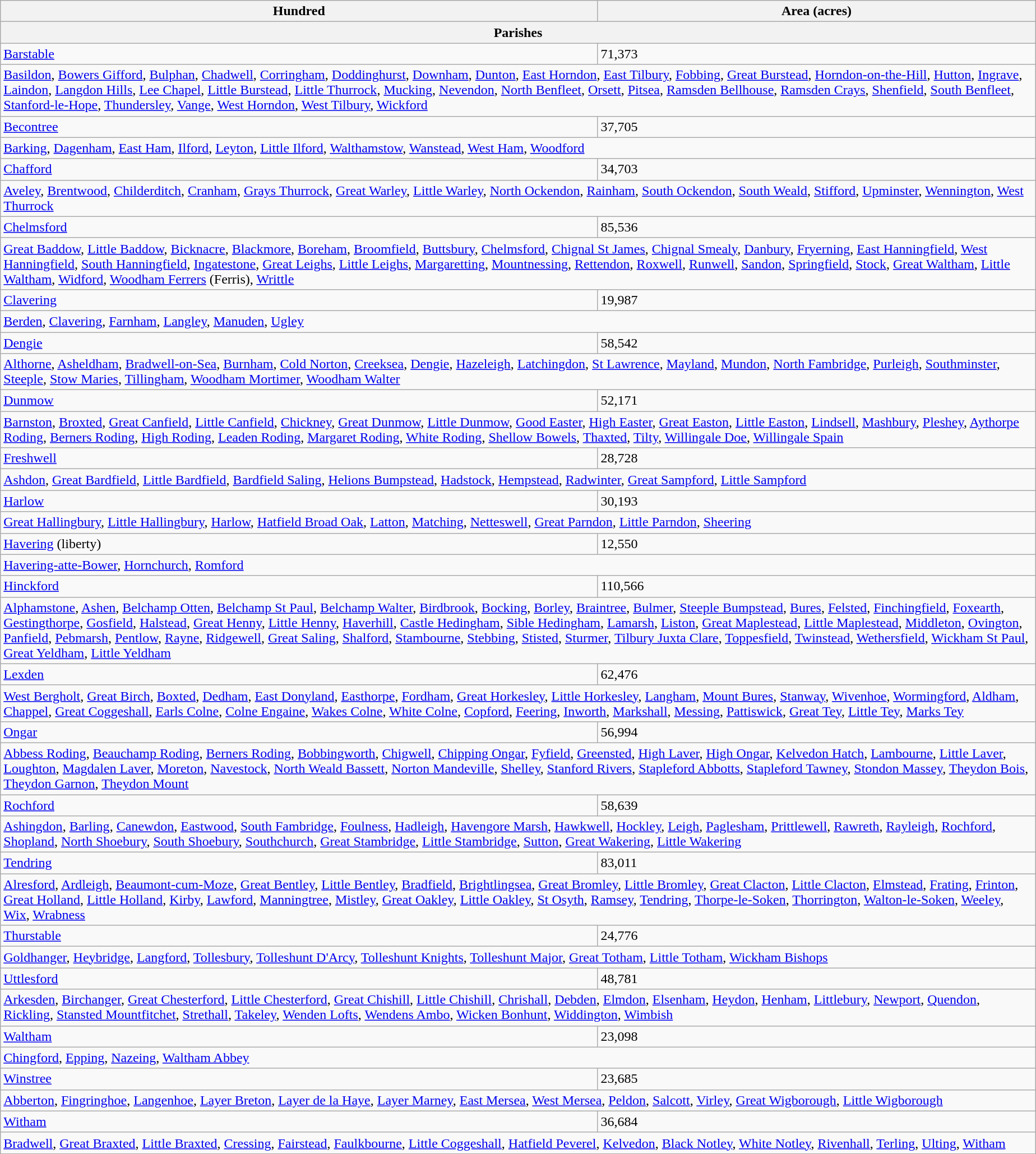<table class="sortable wikitable vatop" style=" margin-right:2em;">
<tr>
<th>Hundred</th>
<th>Area (acres)</th>
</tr>
<tr>
<th colspan=2>Parishes</th>
</tr>
<tr>
<td><a href='#'>Barstable</a></td>
<td>71,373</td>
</tr>
<tr>
<td colspan=2><a href='#'>Basildon</a>, <a href='#'>Bowers Gifford</a>, <a href='#'>Bulphan</a>, <a href='#'>Chadwell</a>, <a href='#'>Corringham</a>, <a href='#'>Doddinghurst</a>, <a href='#'>Downham</a>, <a href='#'>Dunton</a>, <a href='#'>East Horndon</a>, <a href='#'>East Tilbury</a>, <a href='#'>Fobbing</a>, <a href='#'>Great Burstead</a>, <a href='#'>Horndon-on-the-Hill</a>, <a href='#'>Hutton</a>, <a href='#'>Ingrave</a>, <a href='#'>Laindon</a>, <a href='#'>Langdon Hills</a>, <a href='#'>Lee Chapel</a>, <a href='#'>Little Burstead</a>, <a href='#'>Little Thurrock</a>, <a href='#'>Mucking</a>, <a href='#'>Nevendon</a>, <a href='#'>North Benfleet</a>, <a href='#'>Orsett</a>, <a href='#'>Pitsea</a>, <a href='#'>Ramsden Bellhouse</a>, <a href='#'>Ramsden Crays</a>, <a href='#'>Shenfield</a>, <a href='#'>South Benfleet</a>, <a href='#'>Stanford-le-Hope</a>, <a href='#'>Thundersley</a>, <a href='#'>Vange</a>, <a href='#'>West Horndon</a>, <a href='#'>West Tilbury</a>, <a href='#'>Wickford</a></td>
</tr>
<tr>
<td><a href='#'>Becontree</a></td>
<td>37,705</td>
</tr>
<tr>
<td colspan=2><a href='#'>Barking</a>, <a href='#'>Dagenham</a>, <a href='#'>East Ham</a>, <a href='#'>Ilford</a>, <a href='#'>Leyton</a>, <a href='#'>Little Ilford</a>, <a href='#'>Walthamstow</a>, <a href='#'>Wanstead</a>, <a href='#'>West Ham</a>, <a href='#'>Woodford</a></td>
</tr>
<tr>
<td><a href='#'>Chafford</a></td>
<td>34,703</td>
</tr>
<tr>
<td colspan=2><a href='#'>Aveley</a>, <a href='#'>Brentwood</a>, <a href='#'>Childerditch</a>, <a href='#'>Cranham</a>, <a href='#'>Grays Thurrock</a>, <a href='#'>Great Warley</a>, <a href='#'>Little Warley</a>, <a href='#'>North Ockendon</a>, <a href='#'>Rainham</a>, <a href='#'>South Ockendon</a>, <a href='#'>South Weald</a>, <a href='#'>Stifford</a>, <a href='#'>Upminster</a>, <a href='#'>Wennington</a>, <a href='#'>West Thurrock</a></td>
</tr>
<tr>
<td><a href='#'>Chelmsford</a></td>
<td>85,536</td>
</tr>
<tr>
<td colspan=2><a href='#'>Great Baddow</a>, <a href='#'>Little Baddow</a>, <a href='#'>Bicknacre</a>, <a href='#'>Blackmore</a>, <a href='#'>Boreham</a>, <a href='#'>Broomfield</a>, <a href='#'>Buttsbury</a>, <a href='#'>Chelmsford</a>, <a href='#'>Chignal St James</a>, <a href='#'>Chignal Smealy</a>, <a href='#'>Danbury</a>, <a href='#'>Fryerning</a>, <a href='#'>East Hanningfield</a>, <a href='#'>West Hanningfield</a>, <a href='#'>South Hanningfield</a>, <a href='#'>Ingatestone</a>, <a href='#'>Great Leighs</a>, <a href='#'>Little Leighs</a>, <a href='#'>Margaretting</a>, <a href='#'>Mountnessing</a>, <a href='#'>Rettendon</a>, <a href='#'>Roxwell</a>, <a href='#'>Runwell</a>, <a href='#'>Sandon</a>, <a href='#'>Springfield</a>, <a href='#'>Stock</a>, <a href='#'>Great Waltham</a>, <a href='#'>Little Waltham</a>, <a href='#'>Widford</a>, <a href='#'>Woodham Ferrers</a> (Ferris), <a href='#'>Writtle</a></td>
</tr>
<tr>
<td><a href='#'>Clavering</a></td>
<td>19,987</td>
</tr>
<tr>
<td colspan=2><a href='#'>Berden</a>, <a href='#'>Clavering</a>, <a href='#'>Farnham</a>, <a href='#'>Langley</a>, <a href='#'>Manuden</a>, <a href='#'>Ugley</a></td>
</tr>
<tr>
<td><a href='#'>Dengie</a></td>
<td>58,542</td>
</tr>
<tr>
<td colspan=2><a href='#'>Althorne</a>, <a href='#'>Asheldham</a>, <a href='#'>Bradwell-on-Sea</a>, <a href='#'>Burnham</a>, <a href='#'>Cold Norton</a>, <a href='#'>Creeksea</a>, <a href='#'>Dengie</a>, <a href='#'>Hazeleigh</a>, <a href='#'>Latchingdon</a>, <a href='#'>St Lawrence</a>, <a href='#'>Mayland</a>, <a href='#'>Mundon</a>, <a href='#'>North Fambridge</a>, <a href='#'>Purleigh</a>, <a href='#'>Southminster</a>, <a href='#'>Steeple</a>, <a href='#'>Stow Maries</a>, <a href='#'>Tillingham</a>, <a href='#'>Woodham Mortimer</a>, <a href='#'>Woodham Walter</a></td>
</tr>
<tr>
<td><a href='#'>Dunmow</a></td>
<td>52,171</td>
</tr>
<tr>
<td colspan=2><a href='#'>Barnston</a>, <a href='#'>Broxted</a>, <a href='#'>Great Canfield</a>, <a href='#'>Little Canfield</a>, <a href='#'>Chickney</a>, <a href='#'>Great Dunmow</a>, <a href='#'>Little Dunmow</a>, <a href='#'>Good Easter</a>, <a href='#'>High Easter</a>, <a href='#'>Great Easton</a>, <a href='#'>Little Easton</a>, <a href='#'>Lindsell</a>, <a href='#'>Mashbury</a>, <a href='#'>Pleshey</a>, <a href='#'>Aythorpe Roding</a>, <a href='#'>Berners Roding</a>, <a href='#'>High Roding</a>, <a href='#'>Leaden Roding</a>, <a href='#'>Margaret Roding</a>, <a href='#'>White Roding</a>, <a href='#'>Shellow Bowels</a>, <a href='#'>Thaxted</a>, <a href='#'>Tilty</a>, <a href='#'>Willingale Doe</a>, <a href='#'>Willingale Spain</a></td>
</tr>
<tr>
<td><a href='#'>Freshwell</a></td>
<td>28,728</td>
</tr>
<tr>
<td colspan=2><a href='#'>Ashdon</a>, <a href='#'>Great Bardfield</a>, <a href='#'>Little Bardfield</a>, <a href='#'>Bardfield Saling</a>, <a href='#'>Helions Bumpstead</a>, <a href='#'>Hadstock</a>, <a href='#'>Hempstead</a>, <a href='#'>Radwinter</a>, <a href='#'>Great Sampford</a>, <a href='#'>Little Sampford</a></td>
</tr>
<tr>
<td><a href='#'>Harlow</a></td>
<td>30,193</td>
</tr>
<tr>
<td colspan=2><a href='#'>Great Hallingbury</a>, <a href='#'>Little Hallingbury</a>, <a href='#'>Harlow</a>, <a href='#'>Hatfield Broad Oak</a>, <a href='#'>Latton</a>, <a href='#'>Matching</a>, <a href='#'>Netteswell</a>, <a href='#'>Great Parndon</a>, <a href='#'>Little Parndon</a>, <a href='#'>Sheering</a></td>
</tr>
<tr>
<td><a href='#'>Havering</a> (liberty)</td>
<td>12,550</td>
</tr>
<tr>
<td colspan=2><a href='#'>Havering-atte-Bower</a>, <a href='#'>Hornchurch</a>, <a href='#'>Romford</a></td>
</tr>
<tr>
<td><a href='#'>Hinckford</a></td>
<td>110,566</td>
</tr>
<tr>
<td colspan=2><a href='#'>Alphamstone</a>, <a href='#'>Ashen</a>, <a href='#'>Belchamp Otten</a>, <a href='#'>Belchamp St Paul</a>, <a href='#'>Belchamp Walter</a>, <a href='#'>Birdbrook</a>, <a href='#'>Bocking</a>, <a href='#'>Borley</a>, <a href='#'>Braintree</a>, <a href='#'>Bulmer</a>, <a href='#'>Steeple Bumpstead</a>, <a href='#'>Bures</a>, <a href='#'>Felsted</a>, <a href='#'>Finchingfield</a>, <a href='#'>Foxearth</a>, <a href='#'>Gestingthorpe</a>, <a href='#'>Gosfield</a>, <a href='#'>Halstead</a>, <a href='#'>Great Henny</a>, <a href='#'>Little Henny</a>, <a href='#'>Haverhill</a>, <a href='#'>Castle Hedingham</a>, <a href='#'>Sible Hedingham</a>, <a href='#'>Lamarsh</a>, <a href='#'>Liston</a>, <a href='#'>Great Maplestead</a>, <a href='#'>Little Maplestead</a>, <a href='#'>Middleton</a>, <a href='#'>Ovington</a>, <a href='#'>Panfield</a>, <a href='#'>Pebmarsh</a>, <a href='#'>Pentlow</a>, <a href='#'>Rayne</a>, <a href='#'>Ridgewell</a>, <a href='#'>Great Saling</a>, <a href='#'>Shalford</a>, <a href='#'>Stambourne</a>, <a href='#'>Stebbing</a>, <a href='#'>Stisted</a>, <a href='#'>Sturmer</a>, <a href='#'>Tilbury Juxta Clare</a>, <a href='#'>Toppesfield</a>, <a href='#'>Twinstead</a>, <a href='#'>Wethersfield</a>, <a href='#'>Wickham St Paul</a>, <a href='#'>Great Yeldham</a>, <a href='#'>Little Yeldham</a></td>
</tr>
<tr>
<td><a href='#'>Lexden</a></td>
<td>62,476</td>
</tr>
<tr>
<td colspan=2><a href='#'>West Bergholt</a>, <a href='#'>Great Birch</a>, <a href='#'>Boxted</a>, <a href='#'>Dedham</a>, <a href='#'>East Donyland</a>, <a href='#'>Easthorpe</a>, <a href='#'>Fordham</a>, <a href='#'>Great Horkesley</a>, <a href='#'>Little Horkesley</a>, <a href='#'>Langham</a>, <a href='#'>Mount Bures</a>, <a href='#'>Stanway</a>, <a href='#'>Wivenhoe</a>, <a href='#'>Wormingford</a>, <a href='#'>Aldham</a>, <a href='#'>Chappel</a>, <a href='#'>Great Coggeshall</a>, <a href='#'>Earls Colne</a>, <a href='#'>Colne Engaine</a>, <a href='#'>Wakes Colne</a>, <a href='#'>White Colne</a>, <a href='#'>Copford</a>, <a href='#'>Feering</a>, <a href='#'>Inworth</a>, <a href='#'>Markshall</a>, <a href='#'>Messing</a>, <a href='#'>Pattiswick</a>, <a href='#'>Great Tey</a>, <a href='#'>Little Tey</a>, <a href='#'>Marks Tey</a></td>
</tr>
<tr>
<td><a href='#'>Ongar</a></td>
<td>56,994</td>
</tr>
<tr>
<td colspan=2><a href='#'>Abbess Roding</a>, <a href='#'>Beauchamp Roding</a>, <a href='#'>Berners Roding</a>, <a href='#'>Bobbingworth</a>, <a href='#'>Chigwell</a>, <a href='#'>Chipping Ongar</a>, <a href='#'>Fyfield</a>, <a href='#'>Greensted</a>, <a href='#'>High Laver</a>, <a href='#'>High Ongar</a>, <a href='#'>Kelvedon Hatch</a>, <a href='#'>Lambourne</a>, <a href='#'>Little Laver</a>, <a href='#'>Loughton</a>, <a href='#'>Magdalen Laver</a>, <a href='#'>Moreton</a>, <a href='#'>Navestock</a>, <a href='#'>North Weald Bassett</a>, <a href='#'>Norton Mandeville</a>, <a href='#'>Shelley</a>, <a href='#'>Stanford Rivers</a>, <a href='#'>Stapleford Abbotts</a>, <a href='#'>Stapleford Tawney</a>, <a href='#'>Stondon Massey</a>, <a href='#'>Theydon Bois</a>, <a href='#'>Theydon Garnon</a>, <a href='#'>Theydon Mount</a></td>
</tr>
<tr>
<td><a href='#'>Rochford</a></td>
<td>58,639</td>
</tr>
<tr>
<td colspan=2><a href='#'>Ashingdon</a>, <a href='#'>Barling</a>, <a href='#'>Canewdon</a>, <a href='#'>Eastwood</a>, <a href='#'>South Fambridge</a>, <a href='#'>Foulness</a>, <a href='#'>Hadleigh</a>, <a href='#'>Havengore Marsh</a>, <a href='#'>Hawkwell</a>, <a href='#'>Hockley</a>, <a href='#'>Leigh</a>, <a href='#'>Paglesham</a>, <a href='#'>Prittlewell</a>, <a href='#'>Rawreth</a>, <a href='#'>Rayleigh</a>, <a href='#'>Rochford</a>, <a href='#'>Shopland</a>, <a href='#'>North Shoebury</a>, <a href='#'>South Shoebury</a>, <a href='#'>Southchurch</a>, <a href='#'>Great Stambridge</a>, <a href='#'>Little Stambridge</a>, <a href='#'>Sutton</a>, <a href='#'>Great Wakering</a>, <a href='#'>Little Wakering</a></td>
</tr>
<tr>
<td><a href='#'>Tendring</a></td>
<td>83,011</td>
</tr>
<tr>
<td colspan=2><a href='#'>Alresford</a>, <a href='#'>Ardleigh</a>, <a href='#'>Beaumont-cum-Moze</a>, <a href='#'>Great Bentley</a>, <a href='#'>Little Bentley</a>, <a href='#'>Bradfield</a>, <a href='#'>Brightlingsea</a>, <a href='#'>Great Bromley</a>, <a href='#'>Little Bromley</a>, <a href='#'>Great Clacton</a>, <a href='#'>Little Clacton</a>, <a href='#'>Elmstead</a>, <a href='#'>Frating</a>, <a href='#'>Frinton</a>, <a href='#'>Great Holland</a>, <a href='#'>Little Holland</a>, <a href='#'>Kirby</a>, <a href='#'>Lawford</a>, <a href='#'>Manningtree</a>, <a href='#'>Mistley</a>, <a href='#'>Great Oakley</a>, <a href='#'>Little Oakley</a>, <a href='#'>St Osyth</a>, <a href='#'>Ramsey</a>, <a href='#'>Tendring</a>, <a href='#'>Thorpe-le-Soken</a>, <a href='#'>Thorrington</a>, <a href='#'>Walton-le-Soken</a>, <a href='#'>Weeley</a>, <a href='#'>Wix</a>, <a href='#'>Wrabness</a></td>
</tr>
<tr>
<td><a href='#'>Thurstable</a></td>
<td>24,776</td>
</tr>
<tr>
<td colspan=2><a href='#'>Goldhanger</a>, <a href='#'>Heybridge</a>, <a href='#'>Langford</a>, <a href='#'>Tollesbury</a>, <a href='#'>Tolleshunt D'Arcy</a>, <a href='#'>Tolleshunt Knights</a>, <a href='#'>Tolleshunt Major</a>, <a href='#'>Great Totham</a>, <a href='#'>Little Totham</a>, <a href='#'>Wickham Bishops</a></td>
</tr>
<tr>
<td><a href='#'>Uttlesford</a></td>
<td>48,781</td>
</tr>
<tr>
<td colspan=2><a href='#'>Arkesden</a>, <a href='#'>Birchanger</a>, <a href='#'>Great Chesterford</a>, <a href='#'>Little Chesterford</a>, <a href='#'>Great Chishill</a>, <a href='#'>Little Chishill</a>, <a href='#'>Chrishall</a>, <a href='#'>Debden</a>, <a href='#'>Elmdon</a>, <a href='#'>Elsenham</a>, <a href='#'>Heydon</a>, <a href='#'>Henham</a>, <a href='#'>Littlebury</a>, <a href='#'>Newport</a>, <a href='#'>Quendon</a>, <a href='#'>Rickling</a>, <a href='#'>Stansted Mountfitchet</a>, <a href='#'>Strethall</a>, <a href='#'>Takeley</a>, <a href='#'>Wenden Lofts</a>, <a href='#'>Wendens Ambo</a>, <a href='#'>Wicken Bonhunt</a>, <a href='#'>Widdington</a>, <a href='#'>Wimbish</a></td>
</tr>
<tr>
<td><a href='#'>Waltham</a></td>
<td>23,098</td>
</tr>
<tr>
<td colspan=2><a href='#'>Chingford</a>, <a href='#'>Epping</a>, <a href='#'>Nazeing</a>, <a href='#'>Waltham Abbey</a></td>
</tr>
<tr>
<td><a href='#'>Winstree</a></td>
<td>23,685</td>
</tr>
<tr>
<td colspan=2><a href='#'>Abberton</a>, <a href='#'>Fingringhoe</a>, <a href='#'>Langenhoe</a>, <a href='#'>Layer Breton</a>, <a href='#'>Layer de la Haye</a>, <a href='#'>Layer Marney</a>, <a href='#'>East Mersea</a>, <a href='#'>West Mersea</a>, <a href='#'>Peldon</a>, <a href='#'>Salcott</a>, <a href='#'>Virley</a>, <a href='#'>Great Wigborough</a>, <a href='#'>Little Wigborough</a></td>
</tr>
<tr>
<td><a href='#'>Witham</a></td>
<td>36,684</td>
</tr>
<tr>
<td colspan=2><a href='#'>Bradwell</a>, <a href='#'>Great Braxted</a>, <a href='#'>Little Braxted</a>, <a href='#'>Cressing</a>, <a href='#'>Fairstead</a>, <a href='#'>Faulkbourne</a>, <a href='#'>Little Coggeshall</a>, <a href='#'>Hatfield Peverel</a>, <a href='#'>Kelvedon</a>, <a href='#'>Black Notley</a>, <a href='#'>White Notley</a>, <a href='#'>Rivenhall</a>, <a href='#'>Terling</a>, <a href='#'>Ulting</a>, <a href='#'>Witham</a></td>
</tr>
</table>
